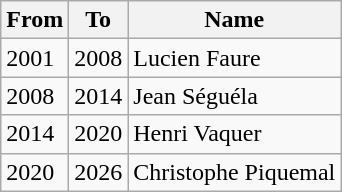<table class="wikitable">
<tr>
<th>From</th>
<th>To</th>
<th>Name</th>
</tr>
<tr>
<td>2001</td>
<td>2008</td>
<td>Lucien Faure</td>
</tr>
<tr>
<td>2008</td>
<td>2014</td>
<td>Jean Séguéla</td>
</tr>
<tr>
<td>2014</td>
<td>2020</td>
<td>Henri Vaquer</td>
</tr>
<tr>
<td>2020</td>
<td>2026</td>
<td>Christophe Piquemal</td>
</tr>
</table>
